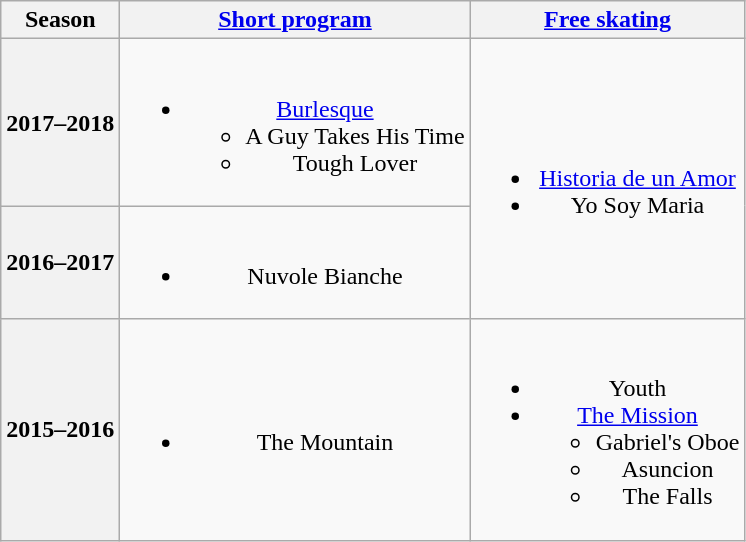<table class=wikitable style=text-align:center>
<tr>
<th>Season</th>
<th><a href='#'>Short program</a></th>
<th><a href='#'>Free skating</a></th>
</tr>
<tr>
<th>2017–2018 <br> </th>
<td><br><ul><li><a href='#'>Burlesque</a><ul><li>A Guy Takes His Time <br></li><li>Tough Lover <br></li></ul></li></ul></td>
<td rowspan=2><br><ul><li><a href='#'>Historia de un Amor</a> <br></li><li>Yo Soy Maria <br></li></ul></td>
</tr>
<tr>
<th>2016–2017 <br> </th>
<td><br><ul><li>Nuvole Bianche <br></li></ul></td>
</tr>
<tr>
<th>2015–2016 <br> </th>
<td><br><ul><li>The Mountain <br></li></ul></td>
<td><br><ul><li>Youth <br></li><li><a href='#'>The Mission</a> <br><ul><li>Gabriel's Oboe</li><li>Asuncion</li><li>The Falls <br></li></ul></li></ul></td>
</tr>
</table>
